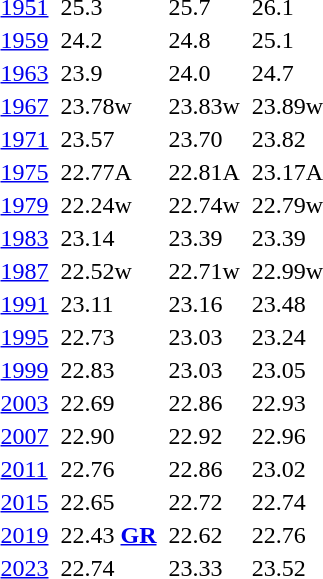<table>
<tr valign="top">
<td><a href='#'>1951</a><br></td>
<td></td>
<td>25.3</td>
<td></td>
<td>25.7</td>
<td></td>
<td>26.1</td>
</tr>
<tr valign="top">
<td><a href='#'>1959</a><br></td>
<td></td>
<td>24.2</td>
<td></td>
<td>24.8</td>
<td></td>
<td>25.1</td>
</tr>
<tr valign="top">
<td><a href='#'>1963</a><br></td>
<td></td>
<td>23.9</td>
<td></td>
<td>24.0</td>
<td></td>
<td>24.7</td>
</tr>
<tr valign="top">
<td><a href='#'>1967</a><br></td>
<td></td>
<td>23.78w</td>
<td></td>
<td>23.83w</td>
<td></td>
<td>23.89w</td>
</tr>
<tr valign="top">
<td><a href='#'>1971</a><br></td>
<td></td>
<td>23.57</td>
<td></td>
<td>23.70</td>
<td></td>
<td>23.82</td>
</tr>
<tr valign="top">
<td><a href='#'>1975</a><br></td>
<td></td>
<td>22.77A</td>
<td></td>
<td>22.81A</td>
<td></td>
<td>23.17A</td>
</tr>
<tr valign="top">
<td><a href='#'>1979</a><br></td>
<td></td>
<td>22.24w</td>
<td></td>
<td>22.74w</td>
<td></td>
<td>22.79w</td>
</tr>
<tr valign="top">
<td><a href='#'>1983</a><br></td>
<td></td>
<td>23.14</td>
<td></td>
<td>23.39</td>
<td></td>
<td>23.39</td>
</tr>
<tr valign="top">
<td><a href='#'>1987</a><br></td>
<td></td>
<td>22.52w</td>
<td></td>
<td>22.71w</td>
<td></td>
<td>22.99w</td>
</tr>
<tr valign="top">
<td><a href='#'>1991</a><br></td>
<td></td>
<td>23.11</td>
<td></td>
<td>23.16</td>
<td></td>
<td>23.48</td>
</tr>
<tr valign="top">
<td><a href='#'>1995</a><br></td>
<td></td>
<td>22.73</td>
<td></td>
<td>23.03</td>
<td></td>
<td>23.24</td>
</tr>
<tr valign="top">
<td><a href='#'>1999</a><br></td>
<td></td>
<td>22.83</td>
<td></td>
<td>23.03</td>
<td></td>
<td>23.05</td>
</tr>
<tr valign="top">
<td><a href='#'>2003</a><br></td>
<td></td>
<td>22.69</td>
<td></td>
<td>22.86</td>
<td></td>
<td>22.93</td>
</tr>
<tr valign="top">
<td><a href='#'>2007</a><br></td>
<td></td>
<td>22.90</td>
<td></td>
<td>22.92</td>
<td></td>
<td>22.96</td>
</tr>
<tr valign="top">
<td><a href='#'>2011</a><br></td>
<td></td>
<td>22.76</td>
<td></td>
<td>22.86 </td>
<td></td>
<td>23.02 </td>
</tr>
<tr valign="top">
<td><a href='#'>2015</a><br></td>
<td></td>
<td>22.65</td>
<td></td>
<td>22.72</td>
<td></td>
<td>22.74</td>
</tr>
<tr valign="top">
<td><a href='#'>2019</a><br></td>
<td></td>
<td>22.43 <strong><a href='#'>GR</a></strong></td>
<td></td>
<td>22.62</td>
<td></td>
<td>22.76</td>
</tr>
<tr valign="top">
<td><a href='#'>2023</a><br></td>
<td></td>
<td>22.74</td>
<td></td>
<td>23.33</td>
<td></td>
<td>23.52</td>
</tr>
</table>
